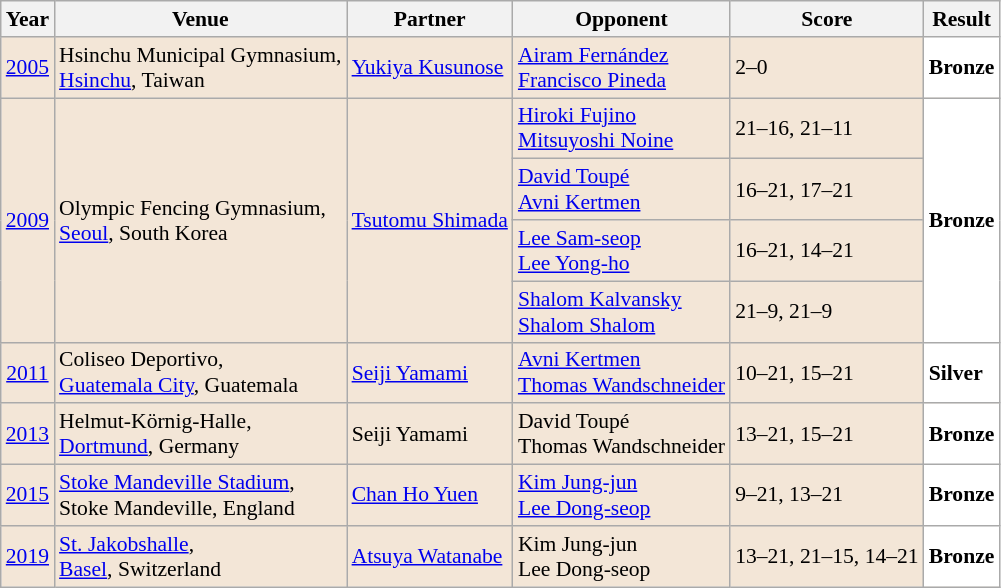<table class="sortable wikitable" style="font-size: 90%;">
<tr>
<th>Year</th>
<th>Venue</th>
<th>Partner</th>
<th>Opponent</th>
<th>Score</th>
<th>Result</th>
</tr>
<tr style="background:#F3E6D7">
<td align="center"><a href='#'>2005</a></td>
<td align="left">Hsinchu Municipal Gymnasium,<br><a href='#'>Hsinchu</a>, Taiwan</td>
<td align="left"> <a href='#'>Yukiya Kusunose</a></td>
<td align="left"> <a href='#'>Airam Fernández</a><br> <a href='#'>Francisco Pineda</a></td>
<td align="left">2–0</td>
<td style="text-align:left; background:white"> <strong>Bronze</strong></td>
</tr>
<tr style="background:#F3E6D7">
<td rowspan="4" align="center"><a href='#'>2009</a></td>
<td rowspan="4" align="left">Olympic Fencing Gymnasium,<br><a href='#'>Seoul</a>, South Korea</td>
<td rowspan="4" align="left"> <a href='#'>Tsutomu Shimada</a></td>
<td align="left"> <a href='#'>Hiroki Fujino</a><br> <a href='#'>Mitsuyoshi Noine</a></td>
<td align="left">21–16, 21–11</td>
<td rowspan="4" style="text-align:left; background:white"> <strong>Bronze</strong></td>
</tr>
<tr style="background:#F3E6D7">
<td align="left"> <a href='#'>David Toupé</a><br> <a href='#'>Avni Kertmen</a></td>
<td align="left">16–21, 17–21</td>
</tr>
<tr style="background:#F3E6D7">
<td align="left"> <a href='#'>Lee Sam-seop</a><br> <a href='#'>Lee Yong-ho</a></td>
<td align="left">16–21, 14–21</td>
</tr>
<tr style="background:#F3E6D7">
<td align="left"> <a href='#'>Shalom Kalvansky</a><br> <a href='#'>Shalom Shalom</a></td>
<td align="left">21–9, 21–9</td>
</tr>
<tr style="background:#F3E6D7">
<td align="center"><a href='#'>2011</a></td>
<td align="left">Coliseo Deportivo,<br><a href='#'>Guatemala City</a>, Guatemala</td>
<td align="left"> <a href='#'>Seiji Yamami</a></td>
<td align="left"> <a href='#'>Avni Kertmen</a><br> <a href='#'>Thomas Wandschneider</a></td>
<td align="left">10–21, 15–21</td>
<td style="text-align:left; background:white"> <strong>Silver</strong></td>
</tr>
<tr style="background:#F3E6D7">
<td align="center"><a href='#'>2013</a></td>
<td align="left">Helmut-Körnig-Halle,<br><a href='#'>Dortmund</a>, Germany</td>
<td align="left"> Seiji Yamami</td>
<td align="left"> David Toupé<br> Thomas Wandschneider</td>
<td align="left">13–21, 15–21</td>
<td style="text-align:left; background:white"> <strong>Bronze</strong></td>
</tr>
<tr style="background:#F3E6D7">
<td align="center"><a href='#'>2015</a></td>
<td align="left"><a href='#'>Stoke Mandeville Stadium</a>,<br>Stoke Mandeville, England</td>
<td align="left"> <a href='#'>Chan Ho Yuen</a></td>
<td align="left"> <a href='#'>Kim Jung-jun</a><br> <a href='#'>Lee Dong-seop</a></td>
<td align="left">9–21, 13–21</td>
<td style="text-align:left; background:white"> <strong>Bronze</strong></td>
</tr>
<tr style="background:#F3E6D7">
<td align="center"><a href='#'>2019</a></td>
<td align="left"><a href='#'>St. Jakobshalle</a>,<br><a href='#'>Basel</a>, Switzerland</td>
<td align="left"> <a href='#'>Atsuya Watanabe</a></td>
<td align="left"> Kim Jung-jun<br> Lee Dong-seop</td>
<td align="left">13–21, 21–15, 14–21</td>
<td style="text-align:left; background:white"> <strong>Bronze</strong></td>
</tr>
</table>
